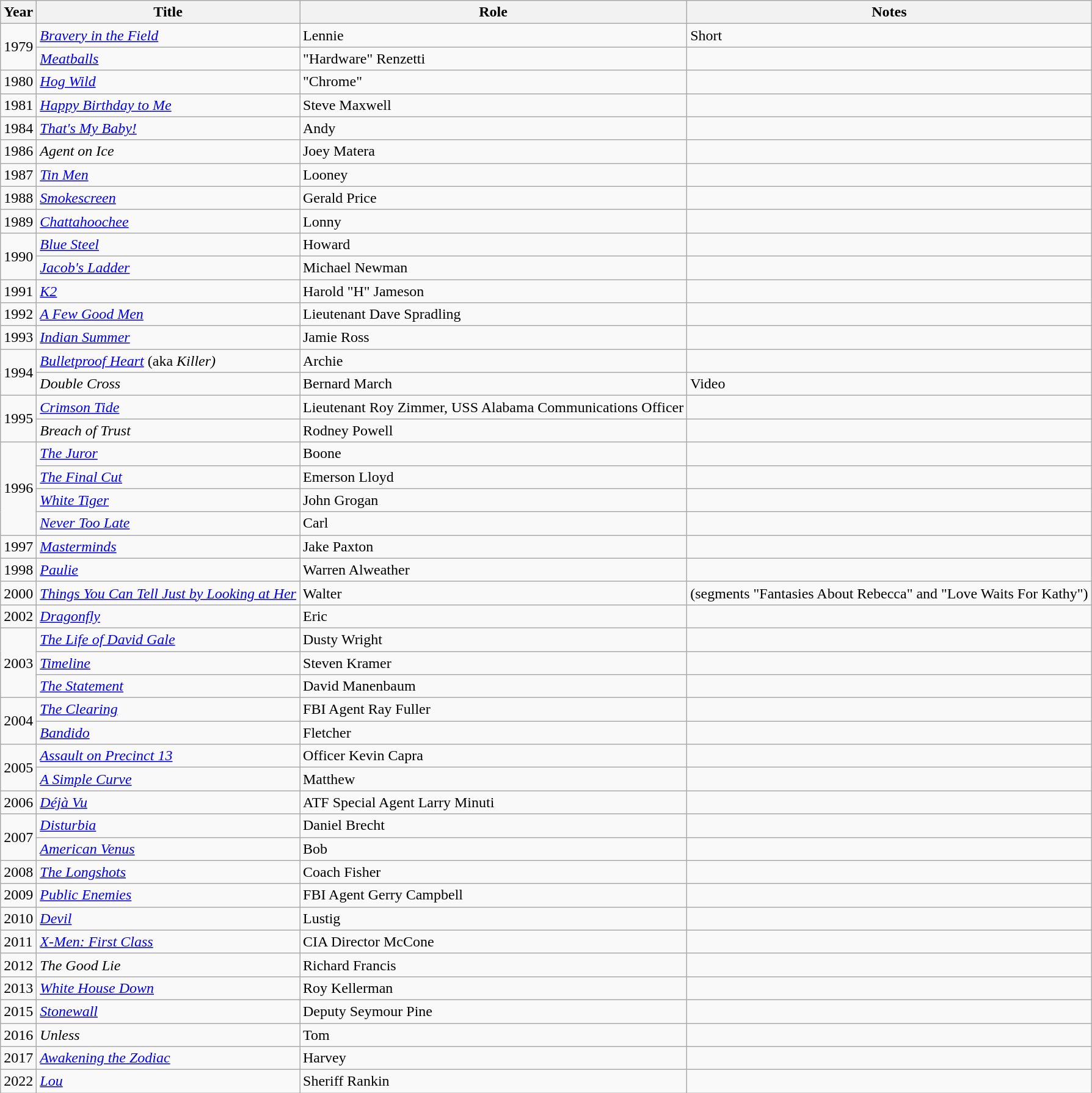<table class="wikitable sortable">
<tr>
<th>Year</th>
<th>Title</th>
<th>Role</th>
<th class="unsortable">Notes</th>
</tr>
<tr>
<td rowspan="2">1979</td>
<td><em><a href='#'>Bravery in the Field</a></em></td>
<td>Lennie</td>
<td>Short</td>
</tr>
<tr>
<td><em><a href='#'>Meatballs</a></em></td>
<td>"Hardware" Renzetti</td>
<td></td>
</tr>
<tr>
<td>1980</td>
<td><em><a href='#'>Hog Wild</a></em></td>
<td>"Chrome"</td>
<td></td>
</tr>
<tr>
<td>1981</td>
<td><em><a href='#'>Happy Birthday to Me</a></em></td>
<td>Steve Maxwell</td>
<td></td>
</tr>
<tr>
<td>1984</td>
<td><em><a href='#'>That's My Baby!</a></em></td>
<td>Andy</td>
<td></td>
</tr>
<tr>
<td>1986</td>
<td><em>Agent on Ice</em></td>
<td>Joey Matera</td>
<td></td>
</tr>
<tr>
<td>1987</td>
<td><em><a href='#'>Tin Men</a></em></td>
<td>Looney</td>
<td></td>
</tr>
<tr>
<td>1988</td>
<td><em><a href='#'>Smokescreen</a></em></td>
<td>Gerald Price</td>
<td></td>
</tr>
<tr>
<td>1989</td>
<td><em><a href='#'>Chattahoochee</a></em></td>
<td>Lonny</td>
<td></td>
</tr>
<tr>
<td rowspan="2">1990</td>
<td><em><a href='#'>Blue Steel</a></em></td>
<td>Howard</td>
<td></td>
</tr>
<tr>
<td><em><a href='#'>Jacob's Ladder</a></em></td>
<td>Michael Newman</td>
<td></td>
</tr>
<tr>
<td>1991</td>
<td><em><a href='#'>K2</a></em></td>
<td>Harold "H" Jameson</td>
<td></td>
</tr>
<tr>
<td>1992</td>
<td data-sort-value="Few Good Men, A"><em><a href='#'>A Few Good Men</a></em></td>
<td>Lieutenant Dave Spradling</td>
<td></td>
</tr>
<tr>
<td>1993</td>
<td><em><a href='#'>Indian Summer</a></em></td>
<td>Jamie Ross</td>
<td></td>
</tr>
<tr>
<td rowspan="2">1994</td>
<td><em><a href='#'>Bulletproof Heart</a></em> (aka <em>Killer)</em></td>
<td>Archie</td>
<td></td>
</tr>
<tr>
<td><em>Double Cross</em></td>
<td>Bernard March</td>
<td>Video</td>
</tr>
<tr>
<td rowspan="2">1995</td>
<td><em><a href='#'>Crimson Tide</a></em></td>
<td>Lieutenant Roy Zimmer, USS Alabama Communications Officer</td>
<td></td>
</tr>
<tr>
<td><em>Breach of Trust</em></td>
<td>Rodney Powell</td>
<td></td>
</tr>
<tr>
<td rowspan="4">1996</td>
<td data-sort-value="Juror, The"><em><a href='#'>The Juror</a></em></td>
<td>Boone</td>
<td></td>
</tr>
<tr>
<td data-sort-value="Final Cut, The"><em><a href='#'>The Final Cut</a></em></td>
<td>Emerson Lloyd</td>
<td></td>
</tr>
<tr>
<td><em><a href='#'>White Tiger</a></em></td>
<td>John Grogan</td>
<td></td>
</tr>
<tr>
<td><em><a href='#'>Never Too Late</a></em></td>
<td>Carl</td>
<td></td>
</tr>
<tr>
<td>1997</td>
<td><em><a href='#'>Masterminds</a></em></td>
<td>Jake Paxton</td>
<td></td>
</tr>
<tr>
<td>1998</td>
<td><em><a href='#'>Paulie</a></em></td>
<td>Warren Alweather</td>
<td></td>
</tr>
<tr>
<td>2000</td>
<td><em><a href='#'>Things You Can Tell Just by Looking at Her</a></em></td>
<td>Walter</td>
<td>(segments "Fantasies About Rebecca" and "Love Waits For Kathy")</td>
</tr>
<tr>
<td>2002</td>
<td><em><a href='#'>Dragonfly</a></em></td>
<td>Eric</td>
<td></td>
</tr>
<tr>
<td rowspan="3">2003</td>
<td data-sort-value="Life of David Gale, The"><em><a href='#'>The Life of David Gale</a></em></td>
<td>Dusty Wright</td>
<td></td>
</tr>
<tr>
<td><em><a href='#'>Timeline</a></em></td>
<td>Steven Kramer</td>
<td></td>
</tr>
<tr>
<td data-sort-value="Statement, The"><em><a href='#'>The Statement</a></em></td>
<td>David Manenbaum</td>
<td></td>
</tr>
<tr>
<td rowspan="2">2004</td>
<td data-sort-value="Clearing, The"><em><a href='#'>The Clearing</a></em></td>
<td>FBI Agent Ray Fuller</td>
<td></td>
</tr>
<tr>
<td><em><a href='#'>Bandido</a></em></td>
<td>Fletcher</td>
<td></td>
</tr>
<tr>
<td rowspan="2">2005</td>
<td><em><a href='#'>Assault on Precinct 13</a></em></td>
<td>Officer Kevin Capra</td>
<td></td>
</tr>
<tr>
<td data-sort-value="Simple Curve, A"><em><a href='#'>A Simple Curve</a></em></td>
<td>Matthew</td>
<td></td>
</tr>
<tr>
<td>2006</td>
<td><em><a href='#'>Déjà Vu</a></em></td>
<td>ATF Special Agent Larry Minuti</td>
<td></td>
</tr>
<tr>
<td rowspan="2">2007</td>
<td><em><a href='#'>Disturbia</a></em></td>
<td>Daniel Brecht</td>
<td></td>
</tr>
<tr>
<td><em><a href='#'>American Venus</a></em></td>
<td>Bob</td>
<td></td>
</tr>
<tr>
<td>2008</td>
<td data-sort-value="Longshots, The"><em><a href='#'>The Longshots</a></em></td>
<td>Coach Fisher</td>
<td></td>
</tr>
<tr>
<td>2009</td>
<td><em><a href='#'>Public Enemies</a></em></td>
<td>FBI Agent Gerry Campbell</td>
<td></td>
</tr>
<tr>
<td>2010</td>
<td><em><a href='#'>Devil</a></em></td>
<td>Lustig</td>
<td></td>
</tr>
<tr>
<td>2011</td>
<td><em><a href='#'>X-Men: First Class</a></em></td>
<td>CIA Director McCone</td>
<td></td>
</tr>
<tr>
<td>2012</td>
<td data-sort-value="Good Lie, The"><em>The Good Lie</em></td>
<td>Richard Francis</td>
<td></td>
</tr>
<tr>
<td>2013</td>
<td><em><a href='#'>White House Down</a></em></td>
<td>Roy Kellerman</td>
<td></td>
</tr>
<tr>
<td>2015</td>
<td><em><a href='#'>Stonewall</a></em></td>
<td>Deputy Seymour Pine</td>
<td></td>
</tr>
<tr>
<td>2016</td>
<td><em>Unless</em></td>
<td>Tom</td>
<td></td>
</tr>
<tr>
<td>2017</td>
<td><em><a href='#'>Awakening the Zodiac</a></em></td>
<td>Harvey</td>
<td></td>
</tr>
<tr>
<td>2022</td>
<td><em><a href='#'>Lou</a></em></td>
<td>Sheriff Rankin</td>
</tr>
</table>
